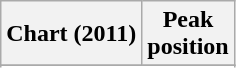<table class="wikitable sortable plainrowheaders" style="text-align:center;">
<tr>
<th scope="col">Chart (2011)</th>
<th scope="col">Peak<br>position</th>
</tr>
<tr>
</tr>
<tr>
</tr>
<tr>
</tr>
<tr>
</tr>
<tr>
</tr>
<tr>
</tr>
<tr>
</tr>
<tr>
</tr>
</table>
